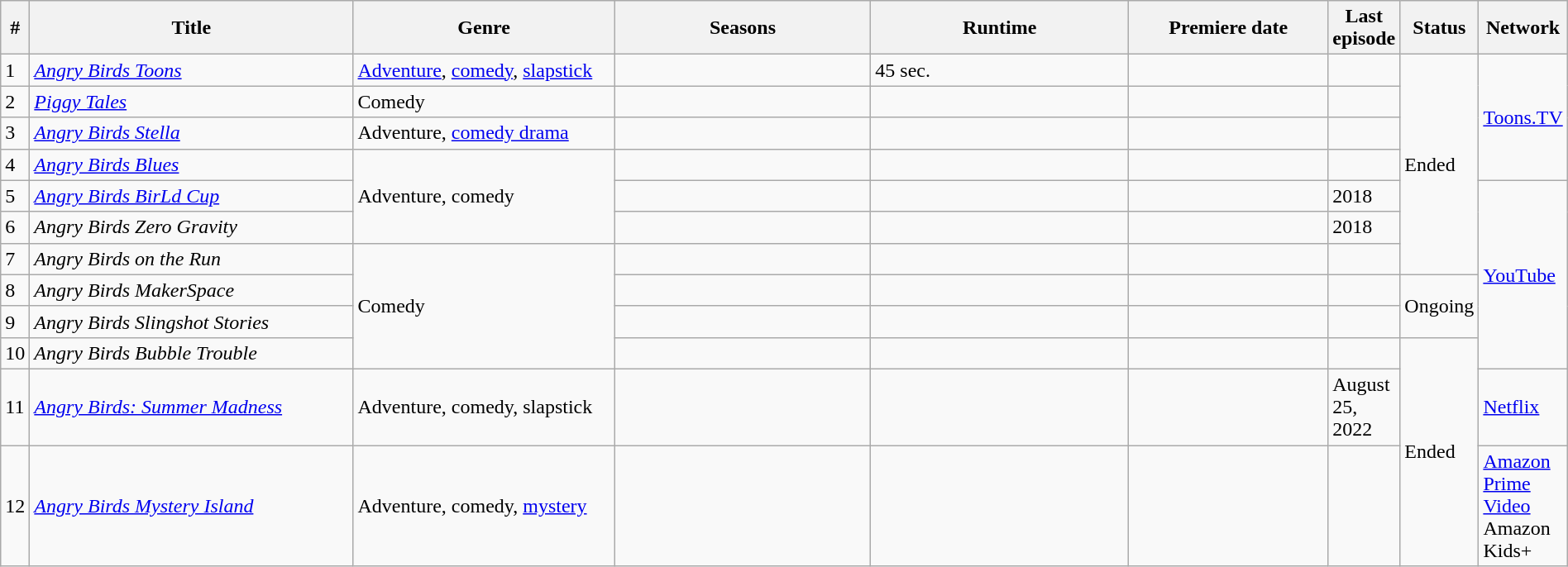<table class="wikitable sortable" style="width:100%;">
<tr>
<th>#</th>
<th style="width:25%;">Title</th>
<th style="width:20%;">Genre</th>
<th style="width:20%;">Seasons</th>
<th style="width:20%;">Runtime</th>
<th style="width:20%;">Premiere date</th>
<th>Last episode</th>
<th>Status</th>
<th>Network</th>
</tr>
<tr>
<td>1</td>
<td><em><a href='#'>Angry Birds Toons</a></em></td>
<td><a href='#'>Adventure</a>, <a href='#'>comedy</a>, <a href='#'>slapstick</a></td>
<td></td>
<td> 45 sec.</td>
<td></td>
<td></td>
<td rowspan="7">Ended</td>
<td rowspan=4><a href='#'>Toons.TV</a></td>
</tr>
<tr>
<td>2</td>
<td><em><a href='#'>Piggy Tales</a></em></td>
<td>Comedy</td>
<td></td>
<td></td>
<td></td>
<td></td>
</tr>
<tr>
<td>3</td>
<td><em><a href='#'>Angry Birds Stella</a></em></td>
<td>Adventure, <a href='#'>comedy drama</a></td>
<td></td>
<td></td>
<td></td>
<td></td>
</tr>
<tr>
<td>4</td>
<td><em><a href='#'>Angry Birds Blues</a></em></td>
<td rowspan=3>Adventure, comedy</td>
<td></td>
<td></td>
<td></td>
<td></td>
</tr>
<tr>
<td>5</td>
<td><em><a href='#'>Angry Birds BirLd Cup</a></em></td>
<td></td>
<td></td>
<td></td>
<td>2018</td>
<td rowspan=6><a href='#'>YouTube</a></td>
</tr>
<tr>
<td>6</td>
<td><em>Angry Birds Zero Gravity</em></td>
<td></td>
<td></td>
<td></td>
<td>2018</td>
</tr>
<tr>
<td>7</td>
<td><em>Angry Birds on the Run</em></td>
<td rowspan=4>Comedy</td>
<td></td>
<td></td>
<td></td>
<td></td>
</tr>
<tr>
<td>8</td>
<td><em>Angry Birds MakerSpace</em></td>
<td></td>
<td></td>
<td></td>
<td></td>
<td rowspan=2>Ongoing</td>
</tr>
<tr>
<td>9</td>
<td><em>Angry Birds Slingshot Stories</em></td>
<td></td>
<td></td>
<td></td>
<td></td>
</tr>
<tr>
<td>10</td>
<td><em>Angry Birds Bubble Trouble</em></td>
<td></td>
<td></td>
<td></td>
<td></td>
<td rowspan="3">Ended</td>
</tr>
<tr>
<td>11</td>
<td><em><a href='#'>Angry Birds: Summer Madness</a></em></td>
<td>Adventure, comedy, slapstick</td>
<td></td>
<td></td>
<td></td>
<td>August 25, 2022</td>
<td><a href='#'>Netflix</a></td>
</tr>
<tr>
<td>12</td>
<td><em><a href='#'>Angry Birds Mystery Island</a></em></td>
<td>Adventure, comedy, <a href='#'>mystery</a></td>
<td></td>
<td></td>
<td></td>
<td></td>
<td><a href='#'>Amazon Prime Video</a><br>Amazon Kids+</td>
</tr>
</table>
